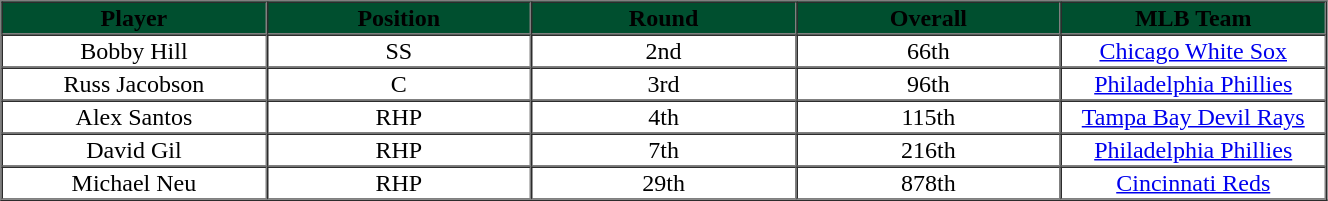<table cellpadding="1" border="1" cellspacing="0" style="width:70%;">
<tr>
<th style="background:#004F2F; width:20%;"><span>Player</span></th>
<th style="background:#004F2F; width:20%;"><span>Position</span></th>
<th style="background:#004F2F; width:20%;"><span>Round</span></th>
<th style="background:#004F2F; width:20%;"><span>Overall</span></th>
<th style="background:#004F2F; width:20%;"><span>MLB Team</span></th>
</tr>
<tr style="text-align:center;">
<td>Bobby Hill</td>
<td>SS</td>
<td>2nd</td>
<td>66th</td>
<td><a href='#'>Chicago White Sox</a></td>
</tr>
<tr style="text-align:center;">
<td>Russ Jacobson</td>
<td>C</td>
<td>3rd</td>
<td>96th</td>
<td><a href='#'>Philadelphia Phillies</a></td>
</tr>
<tr style="text-align:center;">
<td>Alex Santos</td>
<td>RHP</td>
<td>4th</td>
<td>115th</td>
<td><a href='#'>Tampa Bay Devil Rays</a></td>
</tr>
<tr style="text-align:center;">
<td>David Gil</td>
<td>RHP</td>
<td>7th</td>
<td>216th</td>
<td><a href='#'>Philadelphia Phillies</a></td>
</tr>
<tr style="text-align:center;">
<td>Michael Neu</td>
<td>RHP</td>
<td>29th</td>
<td>878th</td>
<td><a href='#'>Cincinnati Reds</a></td>
</tr>
</table>
